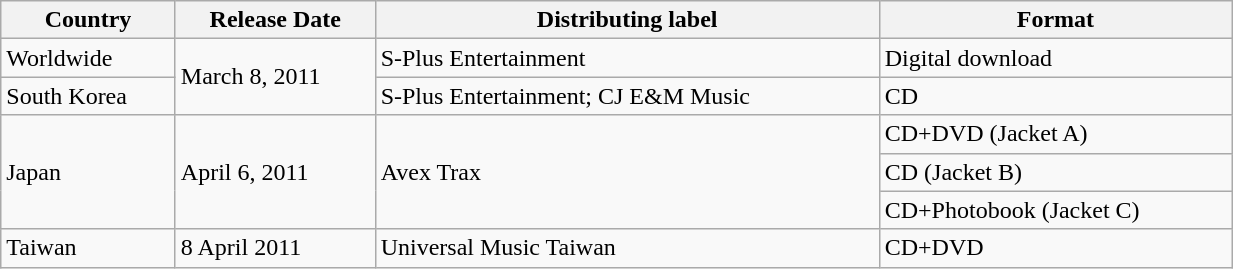<table class="wikitable" style="width:65%">
<tr>
<th>Country</th>
<th>Release Date</th>
<th>Distributing label</th>
<th>Format</th>
</tr>
<tr>
<td>Worldwide</td>
<td rowspan=2>March 8, 2011</td>
<td>S-Plus Entertainment</td>
<td>Digital download</td>
</tr>
<tr>
<td>South Korea</td>
<td>S-Plus Entertainment; CJ E&M Music</td>
<td>CD</td>
</tr>
<tr>
<td rowspan=3>Japan</td>
<td rowspan=3>April 6, 2011</td>
<td rowspan=3>Avex Trax</td>
<td>CD+DVD (Jacket A)</td>
</tr>
<tr>
<td>CD (Jacket B)</td>
</tr>
<tr>
<td>CD+Photobook (Jacket C)</td>
</tr>
<tr>
<td>Taiwan</td>
<td>8 April 2011</td>
<td>Universal Music Taiwan</td>
<td>CD+DVD</td>
</tr>
</table>
